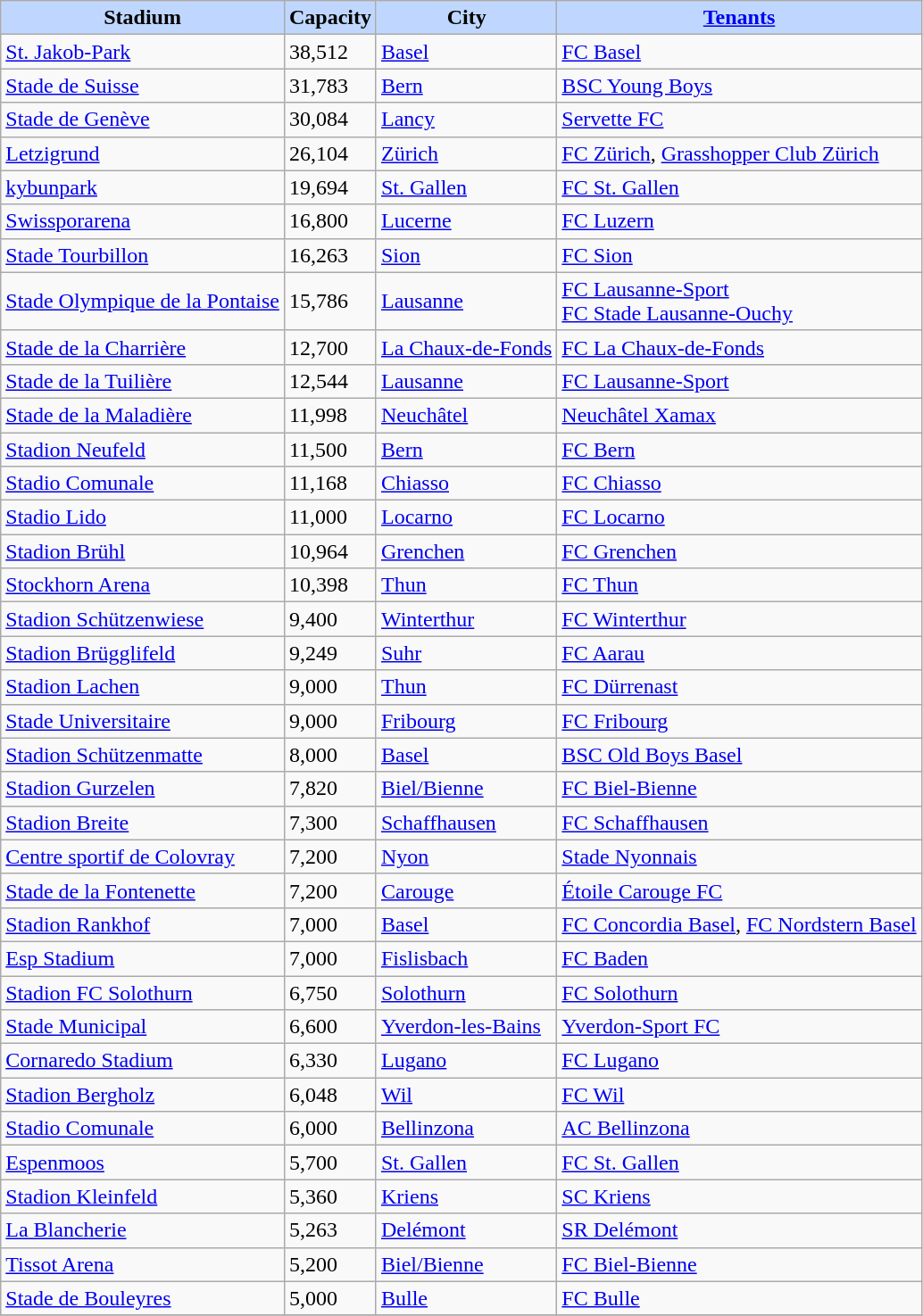<table class="wikitable sortable">
<tr>
<th style="background:#BFD7FF;">Stadium</th>
<th style="background:#BFD7FF;">Capacity</th>
<th style="background:#BFD7FF;">City</th>
<th style="background:#BFD7FF;"><a href='#'>Tenants</a></th>
</tr>
<tr>
<td><a href='#'>St. Jakob-Park</a></td>
<td>38,512</td>
<td><a href='#'>Basel</a></td>
<td><a href='#'>FC Basel</a></td>
</tr>
<tr>
<td><a href='#'>Stade de Suisse</a></td>
<td>31,783</td>
<td><a href='#'>Bern</a></td>
<td><a href='#'>BSC Young Boys</a></td>
</tr>
<tr>
<td><a href='#'>Stade de Genève</a></td>
<td>30,084</td>
<td><a href='#'>Lancy</a></td>
<td><a href='#'>Servette FC</a></td>
</tr>
<tr>
<td><a href='#'>Letzigrund</a></td>
<td>26,104</td>
<td><a href='#'>Zürich</a></td>
<td><a href='#'>FC Zürich</a>, <a href='#'>Grasshopper Club Zürich</a></td>
</tr>
<tr>
<td><a href='#'>kybunpark</a></td>
<td>19,694</td>
<td><a href='#'>St. Gallen</a></td>
<td><a href='#'>FC St. Gallen</a></td>
</tr>
<tr>
<td><a href='#'>Swissporarena</a></td>
<td>16,800</td>
<td><a href='#'>Lucerne</a></td>
<td><a href='#'>FC Luzern</a></td>
</tr>
<tr>
<td><a href='#'>Stade Tourbillon</a></td>
<td>16,263</td>
<td><a href='#'>Sion</a></td>
<td><a href='#'>FC Sion</a></td>
</tr>
<tr>
<td><a href='#'>Stade Olympique de la Pontaise</a></td>
<td>15,786</td>
<td><a href='#'>Lausanne</a></td>
<td><a href='#'>FC Lausanne-Sport</a><br><a href='#'>FC Stade Lausanne-Ouchy</a></td>
</tr>
<tr>
<td><a href='#'>Stade de la Charrière</a></td>
<td>12,700</td>
<td><a href='#'>La Chaux-de-Fonds</a></td>
<td><a href='#'>FC La Chaux-de-Fonds</a></td>
</tr>
<tr>
<td><a href='#'>Stade de la Tuilière</a></td>
<td>12,544</td>
<td><a href='#'>Lausanne</a></td>
<td><a href='#'>FC Lausanne-Sport</a></td>
</tr>
<tr>
<td><a href='#'>Stade de la Maladière</a></td>
<td>11,998</td>
<td><a href='#'>Neuchâtel</a></td>
<td><a href='#'>Neuchâtel Xamax</a></td>
</tr>
<tr>
<td><a href='#'>Stadion Neufeld</a></td>
<td>11,500</td>
<td><a href='#'>Bern</a></td>
<td><a href='#'>FC Bern</a></td>
</tr>
<tr>
<td><a href='#'>Stadio Comunale</a></td>
<td>11,168</td>
<td><a href='#'>Chiasso</a></td>
<td><a href='#'>FC Chiasso</a></td>
</tr>
<tr>
<td><a href='#'>Stadio Lido</a></td>
<td>11,000</td>
<td><a href='#'>Locarno</a></td>
<td><a href='#'>FC Locarno</a></td>
</tr>
<tr>
<td><a href='#'>Stadion Brühl</a></td>
<td>10,964</td>
<td><a href='#'>Grenchen</a></td>
<td><a href='#'>FC Grenchen</a></td>
</tr>
<tr>
<td><a href='#'>Stockhorn Arena</a></td>
<td>10,398</td>
<td><a href='#'>Thun</a></td>
<td><a href='#'>FC Thun</a></td>
</tr>
<tr>
<td><a href='#'>Stadion Schützenwiese</a></td>
<td>9,400</td>
<td><a href='#'>Winterthur</a></td>
<td><a href='#'>FC Winterthur</a></td>
</tr>
<tr>
<td><a href='#'>Stadion Brügglifeld</a></td>
<td>9,249</td>
<td><a href='#'>Suhr</a></td>
<td><a href='#'>FC Aarau</a></td>
</tr>
<tr>
<td><a href='#'>Stadion Lachen</a></td>
<td>9,000</td>
<td><a href='#'>Thun</a></td>
<td><a href='#'>FC Dürrenast</a></td>
</tr>
<tr>
<td><a href='#'>Stade Universitaire</a></td>
<td>9,000</td>
<td><a href='#'>Fribourg</a></td>
<td><a href='#'>FC Fribourg</a></td>
</tr>
<tr>
<td><a href='#'>Stadion Schützenmatte</a></td>
<td>8,000</td>
<td><a href='#'>Basel</a></td>
<td><a href='#'>BSC Old Boys Basel</a></td>
</tr>
<tr>
<td><a href='#'>Stadion Gurzelen</a></td>
<td>7,820</td>
<td><a href='#'>Biel/Bienne</a></td>
<td><a href='#'>FC Biel-Bienne</a></td>
</tr>
<tr>
<td><a href='#'>Stadion Breite</a></td>
<td>7,300</td>
<td><a href='#'>Schaffhausen</a></td>
<td><a href='#'>FC Schaffhausen</a></td>
</tr>
<tr>
<td><a href='#'>Centre sportif de Colovray</a></td>
<td>7,200</td>
<td><a href='#'>Nyon</a></td>
<td><a href='#'>Stade Nyonnais</a></td>
</tr>
<tr>
<td><a href='#'>Stade de la Fontenette</a></td>
<td>7,200</td>
<td><a href='#'>Carouge</a></td>
<td><a href='#'>Étoile Carouge FC</a></td>
</tr>
<tr>
<td><a href='#'>Stadion Rankhof</a></td>
<td>7,000</td>
<td><a href='#'>Basel</a></td>
<td><a href='#'>FC Concordia Basel</a>, <a href='#'>FC Nordstern Basel</a></td>
</tr>
<tr>
<td><a href='#'>Esp Stadium</a></td>
<td>7,000</td>
<td><a href='#'>Fislisbach</a></td>
<td><a href='#'>FC Baden</a></td>
</tr>
<tr>
<td><a href='#'>Stadion FC Solothurn</a></td>
<td>6,750</td>
<td><a href='#'>Solothurn</a></td>
<td><a href='#'>FC Solothurn</a></td>
</tr>
<tr>
<td><a href='#'>Stade Municipal</a></td>
<td>6,600</td>
<td><a href='#'>Yverdon-les-Bains</a></td>
<td><a href='#'>Yverdon-Sport FC</a></td>
</tr>
<tr>
<td><a href='#'>Cornaredo Stadium</a></td>
<td>6,330</td>
<td><a href='#'>Lugano</a></td>
<td><a href='#'>FC Lugano</a></td>
</tr>
<tr>
<td><a href='#'>Stadion Bergholz</a></td>
<td>6,048</td>
<td><a href='#'>Wil</a></td>
<td><a href='#'>FC Wil</a></td>
</tr>
<tr>
<td><a href='#'>Stadio Comunale</a></td>
<td>6,000</td>
<td><a href='#'>Bellinzona</a></td>
<td><a href='#'>AC Bellinzona</a></td>
</tr>
<tr>
<td><a href='#'>Espenmoos</a></td>
<td>5,700</td>
<td><a href='#'>St. Gallen</a></td>
<td><a href='#'>FC St. Gallen</a></td>
</tr>
<tr>
<td><a href='#'>Stadion Kleinfeld</a></td>
<td>5,360</td>
<td><a href='#'>Kriens</a></td>
<td><a href='#'>SC Kriens</a></td>
</tr>
<tr>
<td><a href='#'>La Blancherie</a></td>
<td>5,263</td>
<td><a href='#'>Delémont</a></td>
<td><a href='#'>SR Delémont</a></td>
</tr>
<tr>
<td><a href='#'>Tissot Arena</a></td>
<td>5,200</td>
<td><a href='#'>Biel/Bienne</a></td>
<td><a href='#'>FC Biel-Bienne</a></td>
</tr>
<tr>
<td><a href='#'>Stade de Bouleyres</a></td>
<td>5,000</td>
<td><a href='#'>Bulle</a></td>
<td><a href='#'>FC Bulle</a></td>
</tr>
<tr>
</tr>
</table>
